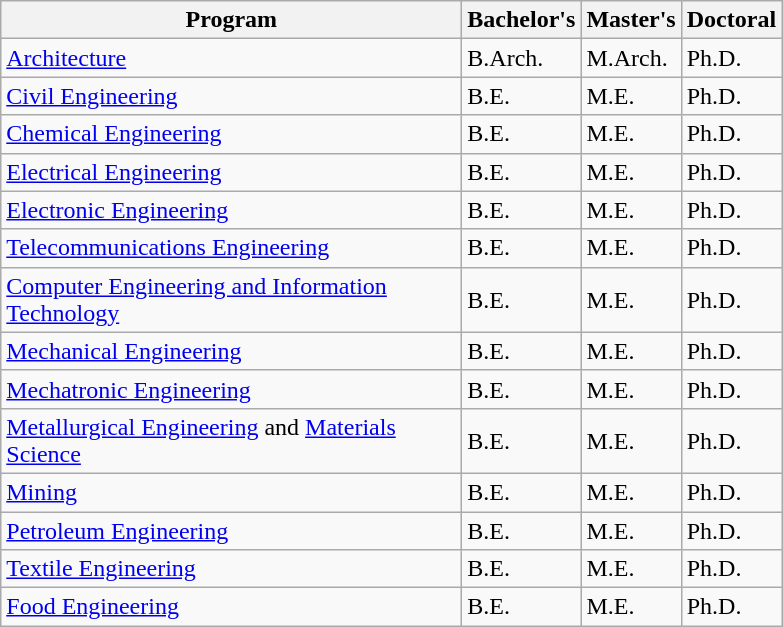<table class="wikitable">
<tr>
<th width="300">Program</th>
<th width="50">Bachelor's</th>
<th width="50">Master's</th>
<th width="50">Doctoral</th>
</tr>
<tr>
<td><a href='#'>Architecture</a></td>
<td>B.Arch.</td>
<td>M.Arch.</td>
<td>Ph.D.</td>
</tr>
<tr>
<td><a href='#'>Civil Engineering</a></td>
<td>B.E.</td>
<td>M.E.</td>
<td>Ph.D.</td>
</tr>
<tr>
<td><a href='#'>Chemical Engineering</a></td>
<td>B.E.</td>
<td>M.E.</td>
<td>Ph.D.</td>
</tr>
<tr>
<td><a href='#'>Electrical Engineering</a></td>
<td>B.E.</td>
<td>M.E.</td>
<td>Ph.D.</td>
</tr>
<tr>
<td><a href='#'>Electronic Engineering</a></td>
<td>B.E.</td>
<td>M.E.</td>
<td>Ph.D.</td>
</tr>
<tr>
<td><a href='#'>Telecommunications Engineering</a></td>
<td>B.E.</td>
<td>M.E.</td>
<td>Ph.D.</td>
</tr>
<tr>
<td><a href='#'>Computer Engineering and Information Technology</a></td>
<td>B.E.</td>
<td>M.E.</td>
<td>Ph.D.</td>
</tr>
<tr>
<td><a href='#'>Mechanical Engineering</a></td>
<td>B.E.</td>
<td>M.E.</td>
<td>Ph.D.</td>
</tr>
<tr>
<td><a href='#'>Mechatronic Engineering</a></td>
<td>B.E.</td>
<td>M.E.</td>
<td>Ph.D.</td>
</tr>
<tr>
<td><a href='#'>Metallurgical Engineering</a> and <a href='#'>Materials Science</a></td>
<td>B.E.</td>
<td>M.E.</td>
<td>Ph.D.</td>
</tr>
<tr>
<td><a href='#'>Mining</a></td>
<td>B.E.</td>
<td>M.E.</td>
<td>Ph.D.</td>
</tr>
<tr>
<td><a href='#'>Petroleum Engineering</a></td>
<td>B.E.</td>
<td>M.E.</td>
<td>Ph.D.</td>
</tr>
<tr>
<td><a href='#'>Textile Engineering</a></td>
<td>B.E.</td>
<td>M.E.</td>
<td>Ph.D.</td>
</tr>
<tr>
<td><a href='#'>Food Engineering</a></td>
<td>B.E.</td>
<td>M.E.</td>
<td>Ph.D.</td>
</tr>
</table>
